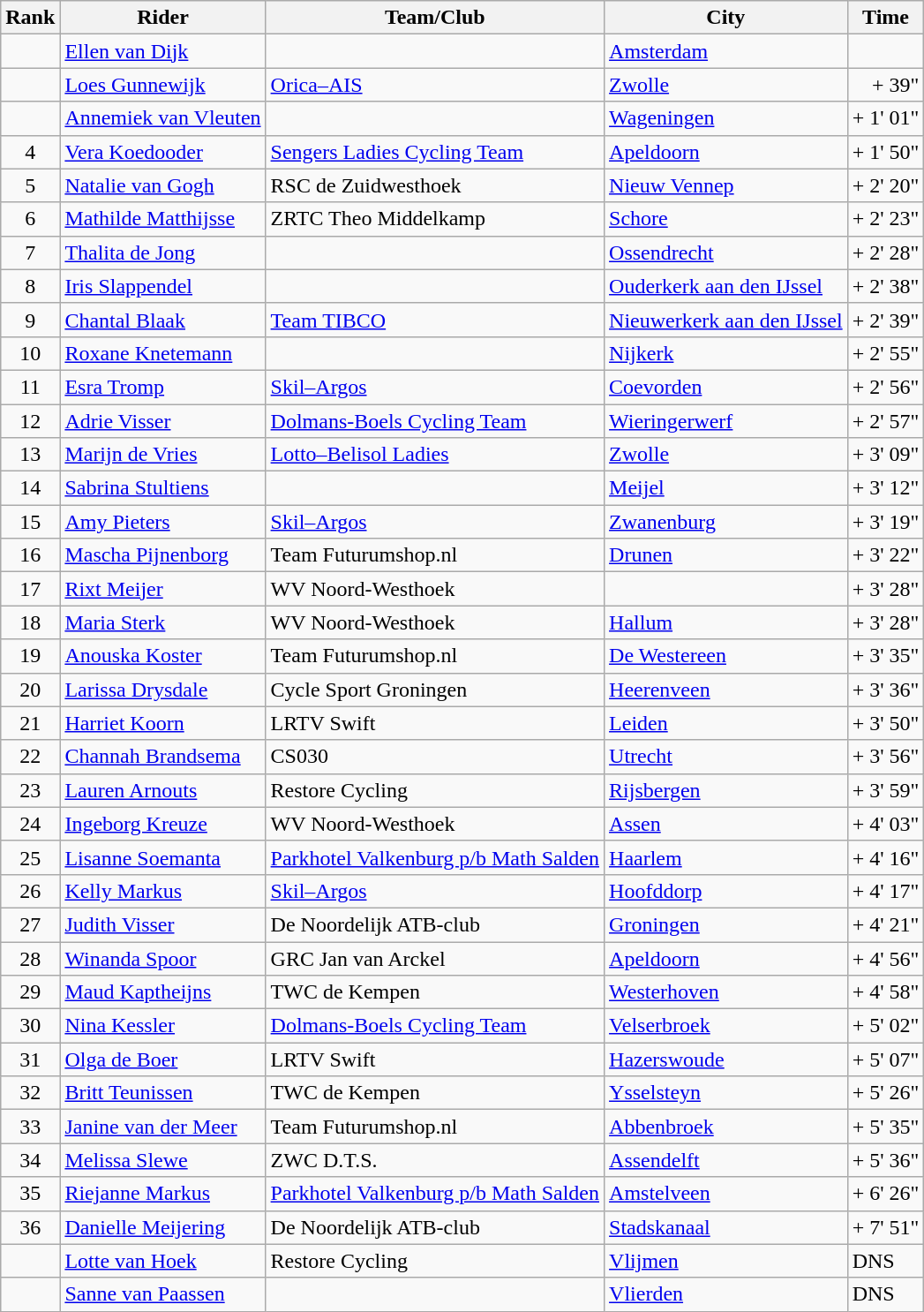<table class=wikitable>
<tr>
<th>Rank</th>
<th>Rider</th>
<th>Team/Club</th>
<th>City</th>
<th>Time</th>
</tr>
<tr>
<td align=center></td>
<td><a href='#'>Ellen van Dijk</a></td>
<td></td>
<td><a href='#'>Amsterdam</a></td>
<td></td>
</tr>
<tr>
<td align=center></td>
<td><a href='#'>Loes Gunnewijk</a></td>
<td><a href='#'>Orica–AIS</a></td>
<td><a href='#'>Zwolle</a></td>
<td align=right>+ 39"</td>
</tr>
<tr>
<td align=center></td>
<td><a href='#'>Annemiek van Vleuten</a></td>
<td></td>
<td><a href='#'>Wageningen</a></td>
<td align=right>+ 1' 01"</td>
</tr>
<tr>
<td align=center>4</td>
<td><a href='#'>Vera Koedooder</a></td>
<td><a href='#'>Sengers Ladies Cycling Team</a></td>
<td><a href='#'>Apeldoorn</a></td>
<td align=right>+ 1' 50"</td>
</tr>
<tr>
<td align=center>5</td>
<td><a href='#'>Natalie van Gogh</a></td>
<td>RSC de Zuidwesthoek</td>
<td><a href='#'>Nieuw Vennep</a></td>
<td align=right>+ 2' 20"</td>
</tr>
<tr>
<td align=center>6</td>
<td><a href='#'>Mathilde Matthijsse</a></td>
<td>ZRTC Theo Middelkamp</td>
<td><a href='#'>Schore</a></td>
<td align=right>+ 2' 23"</td>
</tr>
<tr>
<td align=center>7</td>
<td><a href='#'>Thalita de Jong</a></td>
<td></td>
<td><a href='#'>Ossendrecht</a></td>
<td align=right>+ 2' 28"</td>
</tr>
<tr>
<td align=center>8</td>
<td><a href='#'>Iris Slappendel</a></td>
<td></td>
<td><a href='#'>Ouderkerk aan den IJssel</a></td>
<td align=right>+ 2' 38"</td>
</tr>
<tr>
<td align=center>9</td>
<td><a href='#'>Chantal Blaak</a></td>
<td><a href='#'>Team TIBCO</a></td>
<td><a href='#'>Nieuwerkerk aan den IJssel</a></td>
<td align=right>+ 2' 39"</td>
</tr>
<tr>
<td align=center>10</td>
<td><a href='#'>Roxane Knetemann</a></td>
<td></td>
<td><a href='#'>Nijkerk</a></td>
<td align=right>+ 2' 55"</td>
</tr>
<tr>
<td align=center>11</td>
<td><a href='#'>Esra Tromp</a></td>
<td><a href='#'>Skil–Argos</a></td>
<td><a href='#'>Coevorden</a></td>
<td align=right>+ 2' 56"</td>
</tr>
<tr>
<td align=center>12</td>
<td><a href='#'>Adrie Visser</a></td>
<td><a href='#'>Dolmans-Boels Cycling Team</a></td>
<td><a href='#'>Wieringerwerf</a></td>
<td align=right>+ 2' 57"</td>
</tr>
<tr>
<td align=center>13</td>
<td><a href='#'>Marijn de Vries</a></td>
<td><a href='#'>Lotto–Belisol Ladies</a></td>
<td><a href='#'>Zwolle</a></td>
<td align=right>+ 3' 09"</td>
</tr>
<tr>
<td align=center>14</td>
<td><a href='#'>Sabrina Stultiens</a></td>
<td></td>
<td><a href='#'>Meijel</a></td>
<td align=right>+ 3' 12"</td>
</tr>
<tr>
<td align=center>15</td>
<td><a href='#'>Amy Pieters</a></td>
<td><a href='#'>Skil–Argos</a></td>
<td><a href='#'>Zwanenburg</a></td>
<td align=right>+ 3' 19"</td>
</tr>
<tr>
<td align=center>16</td>
<td><a href='#'>Mascha Pijnenborg</a></td>
<td>Team Futurumshop.nl</td>
<td><a href='#'>Drunen</a></td>
<td align=right>+ 3' 22"</td>
</tr>
<tr>
<td align=center>17</td>
<td><a href='#'>Rixt Meijer</a></td>
<td>WV Noord-Westhoek</td>
<td></td>
<td align=right>+ 3' 28"</td>
</tr>
<tr>
<td align=center>18</td>
<td><a href='#'>Maria Sterk</a></td>
<td>WV Noord-Westhoek</td>
<td><a href='#'>Hallum</a></td>
<td align=right>+ 3' 28"</td>
</tr>
<tr>
<td align=center>19</td>
<td><a href='#'>Anouska Koster</a></td>
<td>Team Futurumshop.nl</td>
<td><a href='#'>De Westereen</a></td>
<td align=right>+ 3' 35"</td>
</tr>
<tr>
<td align=center>20</td>
<td><a href='#'>Larissa Drysdale</a></td>
<td>Cycle Sport Groningen</td>
<td><a href='#'>Heerenveen</a></td>
<td align=right>+ 3' 36"</td>
</tr>
<tr>
<td align=center>21</td>
<td><a href='#'>Harriet Koorn</a></td>
<td>LRTV Swift</td>
<td><a href='#'>Leiden</a></td>
<td align=right>+ 3' 50"</td>
</tr>
<tr>
<td align=center>22</td>
<td><a href='#'>Channah Brandsema</a></td>
<td>CS030</td>
<td><a href='#'>Utrecht</a></td>
<td align=right>+ 3' 56"</td>
</tr>
<tr>
<td align=center>23</td>
<td><a href='#'>Lauren Arnouts</a></td>
<td>Restore Cycling</td>
<td><a href='#'>Rijsbergen</a></td>
<td align=right>+ 3' 59"</td>
</tr>
<tr>
<td align=center>24</td>
<td><a href='#'>Ingeborg Kreuze</a></td>
<td>WV Noord-Westhoek</td>
<td><a href='#'>Assen</a></td>
<td align=right>+ 4' 03"</td>
</tr>
<tr>
<td align=center>25</td>
<td><a href='#'>Lisanne Soemanta</a></td>
<td><a href='#'>Parkhotel Valkenburg p/b Math Salden</a></td>
<td><a href='#'>Haarlem</a></td>
<td align=right>+ 4' 16"</td>
</tr>
<tr>
<td align=center>26</td>
<td><a href='#'>Kelly Markus</a></td>
<td><a href='#'>Skil–Argos</a></td>
<td><a href='#'>Hoofddorp</a></td>
<td align=right>+ 4' 17"</td>
</tr>
<tr>
<td align=center>27</td>
<td><a href='#'>Judith Visser</a></td>
<td>De Noordelijk ATB-club</td>
<td><a href='#'>Groningen</a></td>
<td align=right>+ 4' 21"</td>
</tr>
<tr>
<td align=center>28</td>
<td><a href='#'>Winanda Spoor</a></td>
<td>GRC Jan van Arckel</td>
<td><a href='#'>Apeldoorn</a></td>
<td align=right>+ 4' 56"</td>
</tr>
<tr>
<td align=center>29</td>
<td><a href='#'>Maud Kaptheijns</a></td>
<td>TWC de Kempen</td>
<td><a href='#'>Westerhoven</a></td>
<td align=right>+ 4' 58"</td>
</tr>
<tr>
<td align=center>30</td>
<td><a href='#'>Nina Kessler</a></td>
<td><a href='#'>Dolmans-Boels Cycling Team</a></td>
<td><a href='#'>Velserbroek</a></td>
<td align=right>+ 5' 02"</td>
</tr>
<tr>
<td align=center>31</td>
<td><a href='#'>Olga de Boer</a></td>
<td>LRTV Swift</td>
<td><a href='#'>Hazerswoude</a></td>
<td align=right>+ 5' 07"</td>
</tr>
<tr>
<td align=center>32</td>
<td><a href='#'>Britt Teunissen</a></td>
<td>TWC de Kempen</td>
<td><a href='#'>Ysselsteyn</a></td>
<td align=right>+ 5' 26"</td>
</tr>
<tr>
<td align=center>33</td>
<td><a href='#'>Janine van der Meer</a></td>
<td>Team Futurumshop.nl</td>
<td><a href='#'>Abbenbroek</a></td>
<td align=right>+ 5' 35"</td>
</tr>
<tr>
<td align=center>34</td>
<td><a href='#'>Melissa Slewe</a></td>
<td>ZWC D.T.S.</td>
<td><a href='#'>Assendelft</a></td>
<td align=right>+ 5' 36"</td>
</tr>
<tr>
<td align=center>35</td>
<td><a href='#'>Riejanne Markus</a></td>
<td><a href='#'>Parkhotel Valkenburg p/b Math Salden</a></td>
<td><a href='#'>Amstelveen</a></td>
<td align=right>+ 6' 26"</td>
</tr>
<tr>
<td align=center>36</td>
<td><a href='#'>Danielle Meijering</a></td>
<td>De Noordelijk ATB-club</td>
<td><a href='#'>Stadskanaal</a></td>
<td align=right>+ 7' 51"</td>
</tr>
<tr>
<td align=center></td>
<td><a href='#'>Lotte van Hoek</a></td>
<td>Restore Cycling</td>
<td><a href='#'>Vlijmen</a></td>
<td>DNS</td>
</tr>
<tr>
<td align=center></td>
<td><a href='#'>Sanne van Paassen</a></td>
<td></td>
<td><a href='#'>Vlierden</a></td>
<td>DNS</td>
</tr>
</table>
